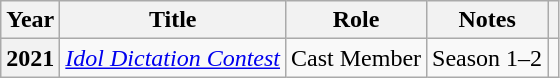<table class="wikitable sortable plainrowheaders">
<tr>
<th scope="col">Year</th>
<th scope="col">Title</th>
<th scope="col">Role</th>
<th scope="col" class="unsortable">Notes</th>
<th scope="col" class="unsortable"></th>
</tr>
<tr>
<th scope="row">2021</th>
<td><em><a href='#'>Idol Dictation Contest</a></em></td>
<td>Cast Member</td>
<td>Season 1–2</td>
<td style="text-align:center"></td>
</tr>
</table>
